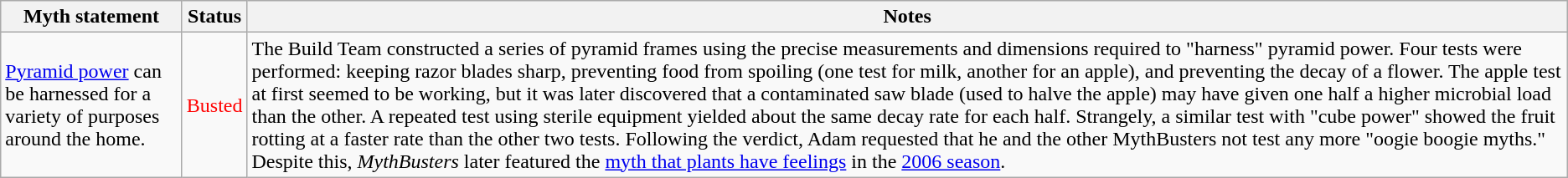<table class="wikitable plainrowheaders">
<tr>
<th>Myth statement</th>
<th>Status</th>
<th>Notes</th>
</tr>
<tr>
<td><a href='#'>Pyramid power</a> can be harnessed for a variety of purposes around the home.</td>
<td style="color:red">Busted</td>
<td>The Build Team constructed a series of pyramid frames using the precise measurements and dimensions required to "harness" pyramid power.  Four tests were performed: keeping razor blades sharp, preventing food from spoiling (one test for milk, another for an apple), and preventing the decay of a flower.  The apple test at first seemed to be working, but it was later discovered that a contaminated saw blade (used to halve the apple) may have given one half a higher microbial load than the other. A repeated test using sterile equipment yielded about the same decay rate for each half. Strangely, a similar test with "cube power" showed the fruit rotting at a faster rate than the other two tests. Following the verdict, Adam requested that he and the other MythBusters not test any more "oogie boogie myths." Despite this, <em>MythBusters</em> later featured the <a href='#'>myth that plants have feelings</a> in the <a href='#'>2006 season</a>.</td>
</tr>
</table>
